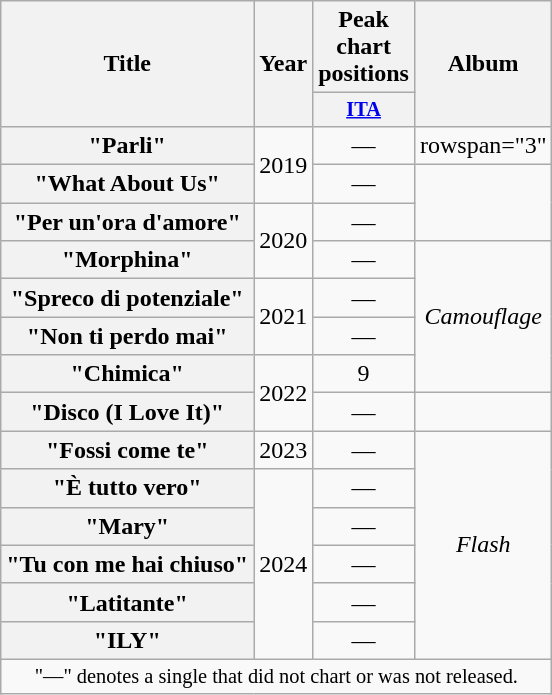<table class="wikitable plainrowheaders" style="text-align:center;">
<tr>
<th scope="col" rowspan="2">Title</th>
<th scope="col" rowspan="2">Year</th>
<th scope="col" colspan="1">Peak chart positions</th>
<th scope="col" rowspan="2">Album</th>
</tr>
<tr>
<th scope="col" style="width:3em;font-size:85%"><a href='#'>ITA</a><br></th>
</tr>
<tr>
<th scope="row">"Parli"</th>
<td rowspan="2">2019</td>
<td>—</td>
<td>rowspan="3" </td>
</tr>
<tr>
<th scope="row">"What About Us"<br></th>
<td>—</td>
</tr>
<tr>
<th scope="row">"Per un'ora d'amore"</th>
<td rowspan="2">2020</td>
<td>—</td>
</tr>
<tr>
<th scope="row">"Morphina"</th>
<td>—</td>
<td rowspan="4"><em>Camouflage</em></td>
</tr>
<tr>
<th scope="row">"Spreco di potenziale"</th>
<td rowspan="2">2021</td>
<td>—</td>
</tr>
<tr>
<th scope="row">"Non ti perdo mai"</th>
<td>—</td>
</tr>
<tr>
<th scope="row">"Chimica"<br></th>
<td rowspan="2">2022</td>
<td>9</td>
</tr>
<tr>
<th scope="row">"Disco (I Love It)"</th>
<td>—</td>
<td></td>
</tr>
<tr>
<th scope="row">"Fossi come te"</th>
<td>2023</td>
<td>—</td>
<td rowspan="6"><em>Flash</em></td>
</tr>
<tr>
<th scope="row">"È tutto vero"</th>
<td rowspan="5">2024</td>
<td>—</td>
</tr>
<tr>
<th scope="row">"Mary"</th>
<td>—</td>
</tr>
<tr>
<th scope="row">"Tu con me hai chiuso"</th>
<td>—</td>
</tr>
<tr>
<th scope="row">"Latitante"</th>
<td>—</td>
</tr>
<tr>
<th scope="row">"ILY"</th>
<td>—</td>
</tr>
<tr>
<td colspan="4" style="text-align:center; font-size:85%;">"—" denotes a single that did not chart or was not released.</td>
</tr>
</table>
